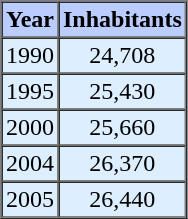<table align="left" border="1" cellspacing="0" cellpadding="2" bgcolor="#DDEEFF">
<tr bgcolor="#BBCCFF">
<th>Year</th>
<th>Inhabitants</th>
</tr>
<tr>
<td>1990</td>
<td align="center">24,708</td>
</tr>
<tr>
<td>1995</td>
<td align="center">25,430</td>
</tr>
<tr>
<td>2000</td>
<td align="center">25,660</td>
</tr>
<tr>
<td>2004</td>
<td align="center">26,370</td>
</tr>
<tr>
<td>2005</td>
<td align="center">26,440</td>
</tr>
</table>
